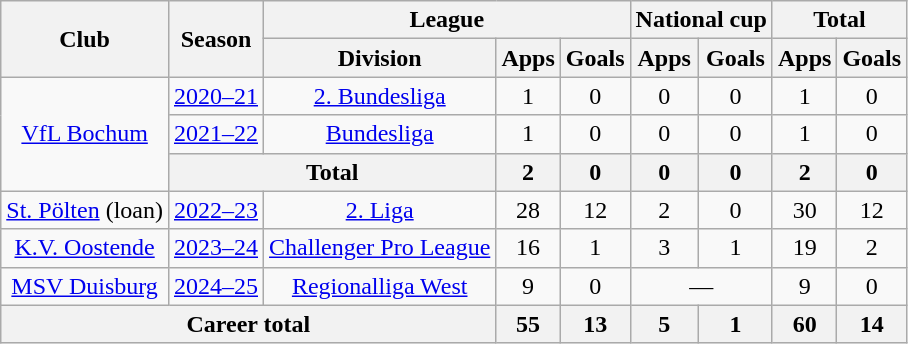<table class="wikitable" style="text-align:center">
<tr>
<th rowspan="2">Club</th>
<th rowspan="2">Season</th>
<th colspan="3">League</th>
<th colspan="2">National cup</th>
<th colspan="2">Total</th>
</tr>
<tr>
<th>Division</th>
<th>Apps</th>
<th>Goals</th>
<th>Apps</th>
<th>Goals</th>
<th>Apps</th>
<th>Goals</th>
</tr>
<tr>
<td rowspan="3"><a href='#'>VfL Bochum</a></td>
<td><a href='#'>2020–21</a></td>
<td><a href='#'>2. Bundesliga</a></td>
<td>1</td>
<td>0</td>
<td>0</td>
<td>0</td>
<td>1</td>
<td>0</td>
</tr>
<tr>
<td><a href='#'>2021–22</a></td>
<td><a href='#'>Bundesliga</a></td>
<td>1</td>
<td>0</td>
<td>0</td>
<td>0</td>
<td>1</td>
<td>0</td>
</tr>
<tr>
<th colspan="2">Total</th>
<th>2</th>
<th>0</th>
<th>0</th>
<th>0</th>
<th>2</th>
<th>0</th>
</tr>
<tr>
<td><a href='#'>St. Pölten</a> (loan)</td>
<td><a href='#'>2022–23</a></td>
<td><a href='#'>2. Liga</a></td>
<td>28</td>
<td>12</td>
<td>2</td>
<td>0</td>
<td>30</td>
<td>12</td>
</tr>
<tr>
<td><a href='#'>K.V. Oostende</a></td>
<td><a href='#'>2023–24</a></td>
<td><a href='#'>Challenger Pro League</a></td>
<td>16</td>
<td>1</td>
<td>3</td>
<td>1</td>
<td>19</td>
<td>2</td>
</tr>
<tr>
<td><a href='#'>MSV Duisburg</a></td>
<td><a href='#'>2024–25</a></td>
<td><a href='#'>Regionalliga West</a></td>
<td>9</td>
<td>0</td>
<td colspan=2>—</td>
<td>9</td>
<td>0</td>
</tr>
<tr>
<th colspan="3">Career total</th>
<th>55</th>
<th>13</th>
<th>5</th>
<th>1</th>
<th>60</th>
<th>14</th>
</tr>
</table>
